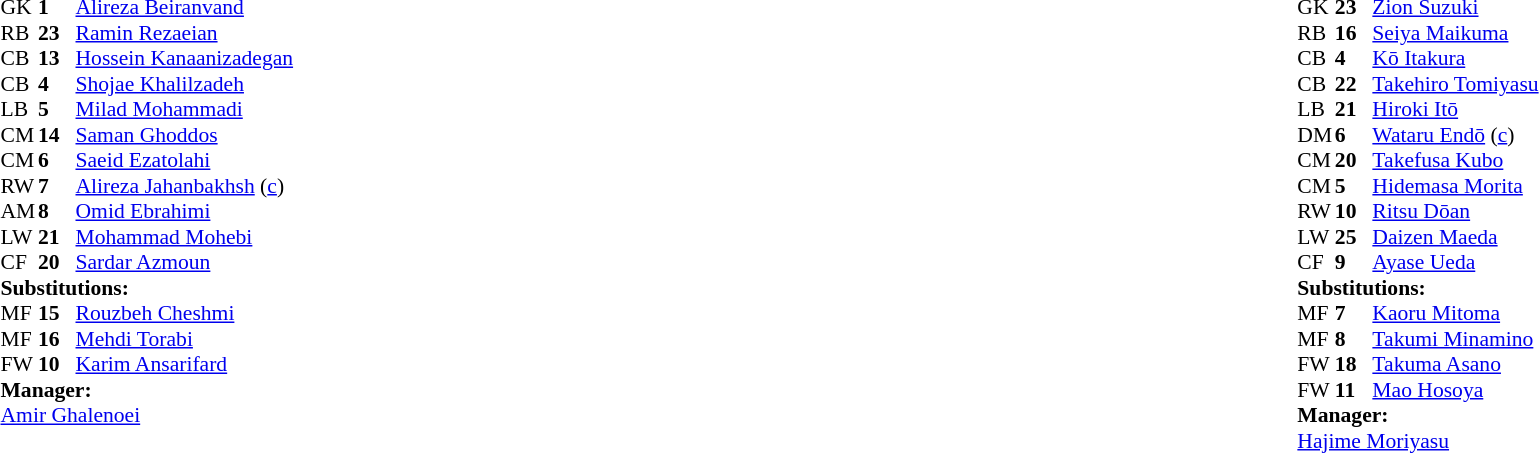<table width="100%">
<tr>
<td valign="top" width="40%"><br><table style="font-size:90%" cellspacing="0" cellpadding="0">
<tr>
<th width=25></th>
<th width=25></th>
</tr>
<tr>
<td>GK</td>
<td><strong>1</strong></td>
<td><a href='#'>Alireza Beiranvand</a></td>
</tr>
<tr>
<td>RB</td>
<td><strong>23</strong></td>
<td><a href='#'>Ramin Rezaeian</a></td>
</tr>
<tr>
<td>CB</td>
<td><strong>13</strong></td>
<td><a href='#'>Hossein Kanaanizadegan</a></td>
</tr>
<tr>
<td>CB</td>
<td><strong>4</strong></td>
<td><a href='#'>Shojae Khalilzadeh</a></td>
</tr>
<tr>
<td>LB</td>
<td><strong>5</strong></td>
<td><a href='#'>Milad Mohammadi</a></td>
</tr>
<tr>
<td>CM</td>
<td><strong>14</strong></td>
<td><a href='#'>Saman Ghoddos</a></td>
<td></td>
<td></td>
</tr>
<tr>
<td>CM</td>
<td><strong>6</strong></td>
<td><a href='#'>Saeid Ezatolahi</a></td>
</tr>
<tr>
<td>RW</td>
<td><strong>7</strong></td>
<td><a href='#'>Alireza Jahanbakhsh</a> (<a href='#'>c</a>)</td>
</tr>
<tr>
<td>AM</td>
<td><strong>8</strong></td>
<td><a href='#'>Omid Ebrahimi</a></td>
</tr>
<tr>
<td>LW</td>
<td><strong>21</strong></td>
<td><a href='#'>Mohammad Mohebi</a></td>
<td></td>
<td></td>
</tr>
<tr>
<td>CF</td>
<td><strong>20</strong></td>
<td><a href='#'>Sardar Azmoun</a></td>
<td></td>
<td></td>
</tr>
<tr>
<td colspan=3><strong>Substitutions:</strong></td>
</tr>
<tr>
<td>MF</td>
<td><strong>15</strong></td>
<td><a href='#'>Rouzbeh Cheshmi</a></td>
<td></td>
<td></td>
</tr>
<tr>
<td>MF</td>
<td><strong>16</strong></td>
<td><a href='#'>Mehdi Torabi</a></td>
<td></td>
<td></td>
</tr>
<tr>
<td>FW</td>
<td><strong>10</strong></td>
<td><a href='#'>Karim Ansarifard</a></td>
<td></td>
<td></td>
</tr>
<tr>
<td colspan=3><strong>Manager:</strong></td>
</tr>
<tr>
<td colspan=3><a href='#'>Amir Ghalenoei</a></td>
</tr>
</table>
</td>
<td valign="top"></td>
<td valign="top" width="50%"><br><table style="font-size:90%; margin:auto" cellspacing="0" cellpadding="0">
<tr>
<th width=25></th>
<th width=25></th>
</tr>
<tr>
<td>GK</td>
<td><strong>23</strong></td>
<td><a href='#'>Zion Suzuki</a></td>
</tr>
<tr>
<td>RB</td>
<td><strong>16</strong></td>
<td><a href='#'>Seiya Maikuma</a></td>
</tr>
<tr>
<td>CB</td>
<td><strong>4</strong></td>
<td><a href='#'>Kō Itakura</a></td>
<td></td>
</tr>
<tr>
<td>CB</td>
<td><strong>22</strong></td>
<td><a href='#'>Takehiro Tomiyasu</a></td>
</tr>
<tr>
<td>LB</td>
<td><strong>21</strong></td>
<td><a href='#'>Hiroki Itō</a></td>
</tr>
<tr>
<td>DM</td>
<td><strong>6</strong></td>
<td><a href='#'>Wataru Endō</a> (<a href='#'>c</a>)</td>
</tr>
<tr>
<td>CM</td>
<td><strong>20</strong></td>
<td><a href='#'>Takefusa Kubo</a></td>
<td></td>
<td></td>
</tr>
<tr>
<td>CM</td>
<td><strong>5</strong></td>
<td><a href='#'>Hidemasa Morita</a></td>
<td></td>
<td></td>
</tr>
<tr>
<td>RW</td>
<td><strong>10</strong></td>
<td><a href='#'>Ritsu Dōan</a></td>
<td></td>
<td></td>
</tr>
<tr>
<td>LW</td>
<td><strong>25</strong></td>
<td><a href='#'>Daizen Maeda</a></td>
<td></td>
<td></td>
</tr>
<tr>
<td>CF</td>
<td><strong>9</strong></td>
<td><a href='#'>Ayase Ueda</a></td>
<td></td>
</tr>
<tr>
<td colspan=3><strong>Substitutions:</strong></td>
</tr>
<tr>
<td>MF</td>
<td><strong>7</strong></td>
<td><a href='#'>Kaoru Mitoma</a></td>
<td></td>
<td></td>
</tr>
<tr>
<td>MF</td>
<td><strong>8</strong></td>
<td><a href='#'>Takumi Minamino</a></td>
<td></td>
<td></td>
</tr>
<tr>
<td>FW</td>
<td><strong>18</strong></td>
<td><a href='#'>Takuma Asano</a></td>
<td></td>
<td></td>
</tr>
<tr>
<td>FW</td>
<td><strong>11</strong></td>
<td><a href='#'>Mao Hosoya</a></td>
<td></td>
<td></td>
</tr>
<tr>
<td colspan=3><strong>Manager:</strong></td>
</tr>
<tr>
<td colspan=3><a href='#'>Hajime Moriyasu</a></td>
</tr>
</table>
</td>
</tr>
</table>
